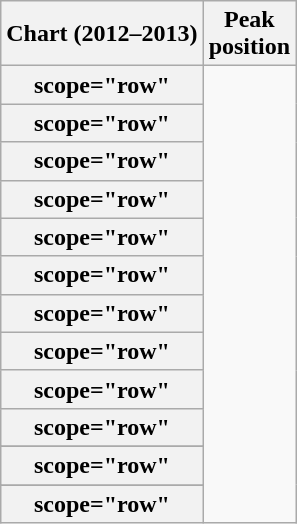<table class="wikitable sortable plainrowheaders">
<tr>
<th scope="col">Chart (2012–2013)</th>
<th scope="col">Peak<br>position</th>
</tr>
<tr>
<th>scope="row"</th>
</tr>
<tr>
<th>scope="row"</th>
</tr>
<tr>
<th>scope="row"</th>
</tr>
<tr>
<th>scope="row"</th>
</tr>
<tr>
<th>scope="row"</th>
</tr>
<tr>
<th>scope="row"</th>
</tr>
<tr>
<th>scope="row"</th>
</tr>
<tr>
<th>scope="row"</th>
</tr>
<tr>
<th>scope="row"</th>
</tr>
<tr>
<th>scope="row"</th>
</tr>
<tr>
</tr>
<tr>
<th>scope="row"</th>
</tr>
<tr>
</tr>
<tr>
<th>scope="row"</th>
</tr>
</table>
